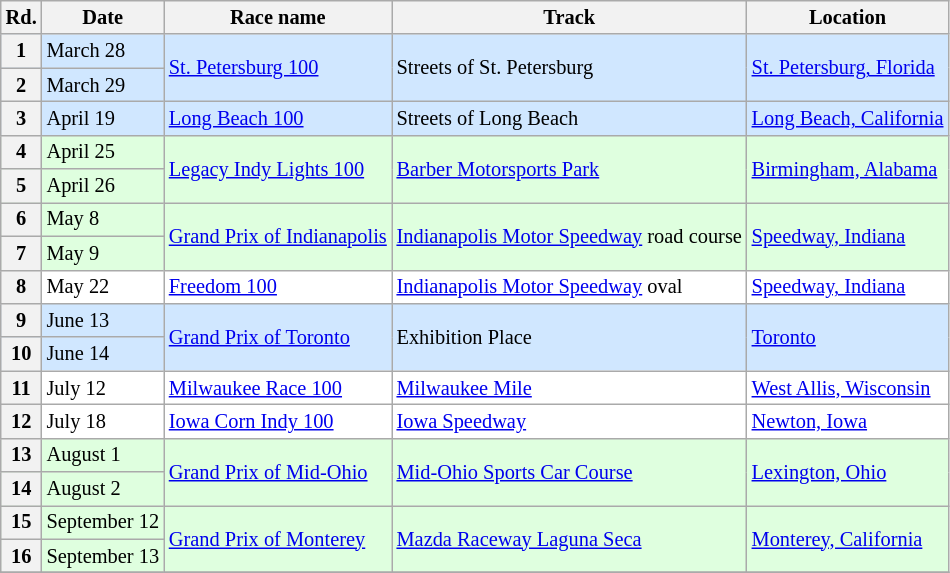<table class="wikitable" style="font-size: 85%">
<tr>
<th>Rd.</th>
<th>Date</th>
<th>Race name</th>
<th>Track</th>
<th>Location</th>
</tr>
<tr style="background:#D0E7FF;">
<th>1</th>
<td>March 28</td>
<td rowspan=2> <a href='#'>St. Petersburg 100</a></td>
<td rowspan=2>Streets of St. Petersburg</td>
<td rowspan=2><a href='#'>St. Petersburg, Florida</a></td>
</tr>
<tr style="background:#D0E7FF;">
<th>2</th>
<td>March 29</td>
</tr>
<tr style="background:#D0E7FF;">
<th>3</th>
<td>April 19</td>
<td> <a href='#'>Long Beach 100</a></td>
<td>Streets of Long Beach</td>
<td><a href='#'>Long Beach, California</a></td>
</tr>
<tr style="background:#DFFFDF;">
<th>4</th>
<td>April 25</td>
<td rowspan=2> <a href='#'>Legacy Indy Lights 100</a></td>
<td rowspan=2><a href='#'>Barber Motorsports Park</a></td>
<td rowspan=2><a href='#'>Birmingham, Alabama</a></td>
</tr>
<tr style="background:#DFFFDF;">
<th>5</th>
<td>April 26</td>
</tr>
<tr style="background:#DFFFDF;">
<th>6</th>
<td>May 8</td>
<td rowspan=2> <a href='#'>Grand Prix of Indianapolis</a></td>
<td rowspan=2><a href='#'>Indianapolis Motor Speedway</a> road course</td>
<td rowspan=2><a href='#'>Speedway, Indiana</a></td>
</tr>
<tr style="background:#DFFFDF;">
<th>7</th>
<td>May 9</td>
</tr>
<tr style="background:#FFFFFF;">
<th>8</th>
<td>May 22</td>
<td> <a href='#'>Freedom 100</a></td>
<td><a href='#'>Indianapolis Motor Speedway</a> oval</td>
<td><a href='#'>Speedway, Indiana</a></td>
</tr>
<tr style="background:#D0E7FF;">
<th>9</th>
<td>June 13</td>
<td rowspan=2> <a href='#'>Grand Prix of Toronto</a></td>
<td rowspan=2>Exhibition Place</td>
<td rowspan=2><a href='#'>Toronto</a></td>
</tr>
<tr style="background:#D0E7FF;">
<th>10</th>
<td>June 14</td>
</tr>
<tr style="background:#FFFFFF;">
<th>11</th>
<td>July 12</td>
<td> <a href='#'>Milwaukee Race 100</a></td>
<td><a href='#'>Milwaukee Mile</a></td>
<td><a href='#'>West Allis, Wisconsin</a></td>
</tr>
<tr style="background:#FFFFFF;">
<th>12</th>
<td>July 18</td>
<td> <a href='#'>Iowa Corn Indy 100</a></td>
<td><a href='#'>Iowa Speedway</a></td>
<td><a href='#'>Newton, Iowa</a></td>
</tr>
<tr style="background:#DFFFDF;">
<th>13</th>
<td>August 1</td>
<td rowspan=2> <a href='#'>Grand Prix of Mid-Ohio</a></td>
<td rowspan=2><a href='#'>Mid-Ohio Sports Car Course</a></td>
<td rowspan=2><a href='#'>Lexington, Ohio</a></td>
</tr>
<tr style="background:#DFFFDF;">
<th>14</th>
<td>August 2</td>
</tr>
<tr style="background:#DFFFDF;">
<th>15</th>
<td>September 12</td>
<td rowspan=2> <a href='#'>Grand Prix of Monterey</a></td>
<td rowspan=2><a href='#'>Mazda Raceway Laguna Seca</a></td>
<td rowspan=2><a href='#'>Monterey, California</a></td>
</tr>
<tr style="background:#DFFFDF;">
<th>16</th>
<td>September 13</td>
</tr>
<tr style="background:#DFFFDF;">
</tr>
</table>
